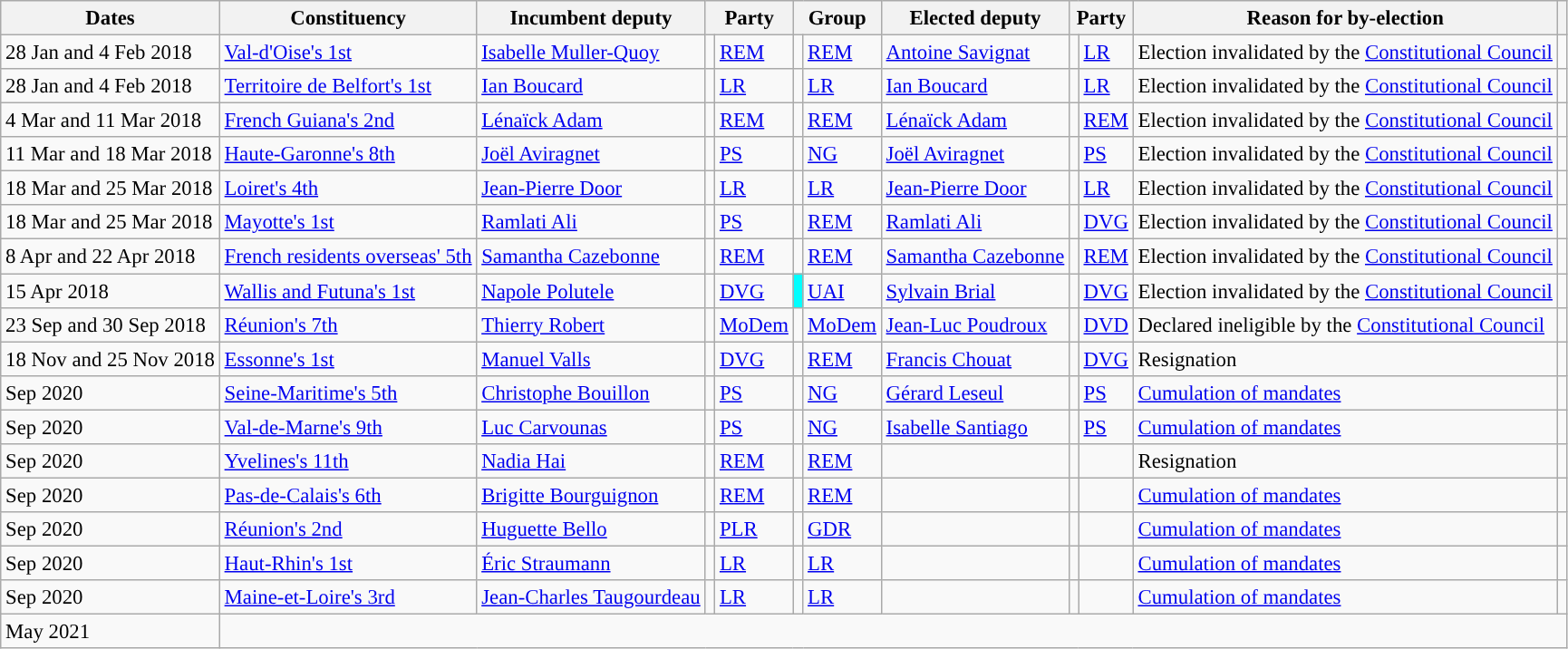<table class="wikitable sortable" style="font-size:95%;">
<tr>
<th>Dates</th>
<th>Constituency</th>
<th>Incumbent deputy</th>
<th colspan="2">Party</th>
<th colspan="2">Group</th>
<th>Elected deputy</th>
<th colspan="2">Party</th>
<th>Reason for by-election</th>
<th class="unsortable"></th>
</tr>
<tr>
<td data-sort-value="2018-01-28">28 Jan and 4 Feb 2018</td>
<td data-sort-value="09501"><a href='#'>Val-d'Oise's 1st</a></td>
<td data-sort-value="Muller-Quoy, Isabelle"><a href='#'>Isabelle Muller-Quoy</a></td>
<td style="background:"></td>
<td><a href='#'>REM</a></td>
<td style="background:"></td>
<td><a href='#'>REM</a></td>
<td data-sort-value="Savignat, Antoine"><a href='#'>Antoine Savignat</a></td>
<td style="background:"></td>
<td><a href='#'>LR</a></td>
<td>Election invalidated by the <a href='#'>Constitutional Council</a></td>
<td></td>
</tr>
<tr>
<td data-sort-value="2018-01-28">28 Jan and 4 Feb 2018</td>
<td data-sort-value="09001"><a href='#'>Territoire de Belfort's 1st</a></td>
<td data-sort-value="Boucard, Ian"><a href='#'>Ian Boucard</a></td>
<td style="background:"></td>
<td><a href='#'>LR</a></td>
<td style="background:"></td>
<td><a href='#'>LR</a></td>
<td data-sort-value="Boucard, Ian"><a href='#'>Ian Boucard</a></td>
<td style="background:"></td>
<td><a href='#'>LR</a></td>
<td>Election invalidated by the <a href='#'>Constitutional Council</a></td>
<td></td>
</tr>
<tr>
<td data-sort-value="2018-03-04">4 Mar and 11 Mar 2018</td>
<td data-sort-value="97302"><a href='#'>French Guiana's 2nd</a></td>
<td data-sort-value="Adam, Lenaick"><a href='#'>Lénaïck Adam</a></td>
<td style="background:"></td>
<td><a href='#'>REM</a></td>
<td style="background:"></td>
<td><a href='#'>REM</a></td>
<td data-sort-value="Adam, Lenaick"><a href='#'>Lénaïck Adam</a></td>
<td style="background:"></td>
<td><a href='#'>REM</a></td>
<td>Election invalidated by the <a href='#'>Constitutional Council</a></td>
<td></td>
</tr>
<tr>
<td data-sort-value="2018-03-11">11 Mar and 18 Mar 2018</td>
<td data-sort-value="03108"><a href='#'>Haute-Garonne's 8th</a></td>
<td data-sort-value="Aviragnet, Joel"><a href='#'>Joël Aviragnet</a></td>
<td style="background:"></td>
<td><a href='#'>PS</a></td>
<td style="background:"></td>
<td><a href='#'>NG</a></td>
<td data-sort-value="Aviragnet, Joel"><a href='#'>Joël Aviragnet</a></td>
<td style="background:"></td>
<td><a href='#'>PS</a></td>
<td>Election invalidated by the <a href='#'>Constitutional Council</a></td>
<td></td>
</tr>
<tr>
<td data-sort-value="2018-03-18">18 Mar and 25 Mar 2018</td>
<td data-sort-value="04504"><a href='#'>Loiret's 4th</a></td>
<td data-sort-value="Door, Jean-Pierre"><a href='#'>Jean-Pierre Door</a></td>
<td style="background:"></td>
<td><a href='#'>LR</a></td>
<td style="background:"></td>
<td><a href='#'>LR</a></td>
<td data-sort-value="Door, Jean-Pierre"><a href='#'>Jean-Pierre Door</a></td>
<td style="background:"></td>
<td><a href='#'>LR</a></td>
<td>Election invalidated by the <a href='#'>Constitutional Council</a></td>
<td></td>
</tr>
<tr>
<td data-sort-value="2018-03-18">18 Mar and 25 Mar 2018</td>
<td data-sort-value="97601"><a href='#'>Mayotte's 1st</a></td>
<td data-sort-value="Ali, Ramlati"><a href='#'>Ramlati Ali</a></td>
<td style="background:"></td>
<td><a href='#'>PS</a></td>
<td style="background:"></td>
<td><a href='#'>REM</a></td>
<td data-sort-value="Ali, Ramlati"><a href='#'>Ramlati Ali</a></td>
<td style="background:"></td>
<td><a href='#'>DVG</a></td>
<td>Election invalidated by the <a href='#'>Constitutional Council</a></td>
<td></td>
</tr>
<tr>
<td data-sort-value="2018-04-08">8 Apr and 22 Apr 2018</td>
<td data-sort-value="09905"><a href='#'>French residents overseas' 5th</a></td>
<td data-sort-value="Cazebonne, Samantha"><a href='#'>Samantha Cazebonne</a></td>
<td style="background:"></td>
<td><a href='#'>REM</a></td>
<td style="background:"></td>
<td><a href='#'>REM</a></td>
<td data-sort-value="Cazebonne, Samantha"><a href='#'>Samantha Cazebonne</a></td>
<td style="background:"></td>
<td><a href='#'>REM</a></td>
<td>Election invalidated by the <a href='#'>Constitutional Council</a></td>
<td></td>
</tr>
<tr>
<td data-sort-value="2018-04-15">15 Apr 2018</td>
<td data-sort-value="98601"><a href='#'>Wallis and Futuna's 1st</a></td>
<td data-sort-value="Polutele, Napole"><a href='#'>Napole Polutele</a></td>
<td style="background:"></td>
<td><a href='#'>DVG</a></td>
<td style="background:#00FFFF;"></td>
<td><a href='#'>UAI</a> </td>
<td data-sort-value="Brial, Sylvain"><a href='#'>Sylvain Brial</a></td>
<td style="background:"></td>
<td><a href='#'>DVG</a></td>
<td>Election invalidated by the <a href='#'>Constitutional Council</a></td>
<td></td>
</tr>
<tr>
<td data-sort-value="2018-07-06">23 Sep and 30 Sep 2018</td>
<td data-sort-value="98601"><a href='#'>Réunion's 7th</a></td>
<td data-sort-value="Robert, Thierry"><a href='#'>Thierry Robert</a></td>
<td style="background:"></td>
<td><a href='#'>MoDem</a></td>
<td style="background:"></td>
<td><a href='#'>MoDem</a></td>
<td data-sort-value="Poudroux, Jean-Luc"><a href='#'>Jean-Luc Poudroux</a></td>
<td style="background:"></td>
<td><a href='#'>DVD</a></td>
<td>Declared ineligible by the <a href='#'>Constitutional Council</a></td>
<td></td>
</tr>
<tr>
<td data-sort-value="2018-07-06">18 Nov and 25 Nov 2018</td>
<td data-sort-value="98601"><a href='#'>Essonne's 1st</a></td>
<td data-sort-value="Valls, Manuel"><a href='#'>Manuel Valls</a></td>
<td style="background:"></td>
<td><a href='#'>DVG</a></td>
<td style="background:"></td>
<td><a href='#'>REM</a></td>
<td><a href='#'>Francis Chouat</a></td>
<td style="background:"></td>
<td><a href='#'>DVG</a></td>
<td>Resignation</td>
<td></td>
</tr>
<tr>
<td>Sep 2020</td>
<td><a href='#'>Seine-Maritime's 5th</a></td>
<td><a href='#'>Christophe Bouillon</a></td>
<td style="background:"></td>
<td><a href='#'>PS</a></td>
<td style="background:"></td>
<td><a href='#'>NG</a></td>
<td><a href='#'>Gérard Leseul</a></td>
<td style="background:"></td>
<td><a href='#'>PS</a></td>
<td><a href='#'>Cumulation of mandates</a></td>
<td></td>
</tr>
<tr>
<td>Sep 2020</td>
<td><a href='#'>Val-de-Marne's 9th</a></td>
<td><a href='#'>Luc Carvounas</a></td>
<td style="background:"></td>
<td><a href='#'>PS</a></td>
<td style="background:"></td>
<td><a href='#'>NG</a></td>
<td><a href='#'>Isabelle Santiago</a></td>
<td style="background:"></td>
<td><a href='#'>PS</a></td>
<td><a href='#'>Cumulation of mandates</a></td>
<td></td>
</tr>
<tr>
<td>Sep 2020</td>
<td><a href='#'>Yvelines's 11th</a></td>
<td><a href='#'>Nadia Hai</a></td>
<td style="background:"></td>
<td><a href='#'>REM</a></td>
<td style="background:"></td>
<td><a href='#'>REM</a></td>
<td></td>
<td></td>
<td></td>
<td>Resignation</td>
<td></td>
</tr>
<tr>
<td>Sep 2020</td>
<td><a href='#'>Pas-de-Calais's 6th</a></td>
<td><a href='#'>Brigitte Bourguignon</a></td>
<td style="background:"></td>
<td><a href='#'>REM</a></td>
<td style="background:"></td>
<td><a href='#'>REM</a></td>
<td></td>
<td></td>
<td></td>
<td><a href='#'>Cumulation of mandates</a></td>
<td></td>
</tr>
<tr>
<td>Sep 2020</td>
<td><a href='#'>Réunion's 2nd</a></td>
<td><a href='#'>Huguette Bello</a></td>
<td style="background:"></td>
<td><a href='#'>PLR</a></td>
<td style="background:"></td>
<td><a href='#'>GDR</a></td>
<td></td>
<td></td>
<td></td>
<td><a href='#'>Cumulation of mandates</a></td>
<td></td>
</tr>
<tr>
<td>Sep 2020</td>
<td><a href='#'>Haut-Rhin's 1st</a></td>
<td><a href='#'>Éric Straumann</a></td>
<td style="background:"></td>
<td><a href='#'>LR</a></td>
<td style="background:"></td>
<td><a href='#'>LR</a></td>
<td></td>
<td></td>
<td></td>
<td><a href='#'>Cumulation of mandates</a></td>
<td></td>
</tr>
<tr>
<td>Sep 2020</td>
<td><a href='#'>Maine-et-Loire's 3rd</a></td>
<td><a href='#'>Jean-Charles Taugourdeau</a></td>
<td style="background:"></td>
<td><a href='#'>LR</a></td>
<td style="background:"></td>
<td><a href='#'>LR</a></td>
<td></td>
<td></td>
<td></td>
<td><a href='#'>Cumulation of mandates</a></td>
<td></td>
</tr>
<tr>
<td>May 2021</td>
</tr>
</table>
